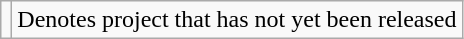<table class="wikitable">
<tr>
<td></td>
<td>Denotes project that has not yet been released</td>
</tr>
</table>
